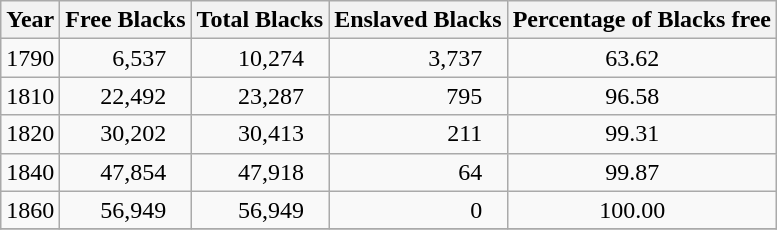<table class="wikitable">
<tr>
<th>Year</th>
<th>Free Blacks</th>
<th>Total Blacks</th>
<th>Enslaved Blacks</th>
<th>Percentage of Blacks free</th>
</tr>
<tr>
<td>1790</td>
<td style="text-align: right; padding-right: 1em;">6,537</td>
<td style="text-align: right; padding-right: 1em;">10,274</td>
<td style="text-align: right; padding-right: 1em;">3,737</td>
<td style="text-align: center; padding-right: 1em;">63.62</td>
</tr>
<tr>
<td>1810</td>
<td style="text-align: right; padding-right: 1em;">22,492</td>
<td style="text-align: right; padding-right: 1em;">23,287</td>
<td style="text-align: right; padding-right: 1em;">795</td>
<td style="text-align: center; padding-right: 1em;">96.58</td>
</tr>
<tr>
<td>1820</td>
<td style="text-align: right; padding-right: 1em;">30,202</td>
<td style="text-align: right; padding-right: 1em;">30,413</td>
<td style="text-align: right; padding-right: 1em;">211</td>
<td style="text-align: center; padding-right: 1em;">99.31</td>
</tr>
<tr>
<td>1840</td>
<td style="text-align: right; padding-right: 1em;">47,854</td>
<td style="text-align: right; padding-right: 1em;">47,918</td>
<td style="text-align: right; padding-right: 1em;">64</td>
<td style="text-align: center; padding-right: 1em;">99.87</td>
</tr>
<tr>
<td>1860</td>
<td style="text-align: right; padding-right: 1em;">56,949</td>
<td style="text-align: right; padding-right: 1em;">56,949</td>
<td style="text-align: right; padding-right: 1em;">0</td>
<td style="text-align: center; padding-right: 1em;">100.00</td>
</tr>
<tr>
</tr>
</table>
